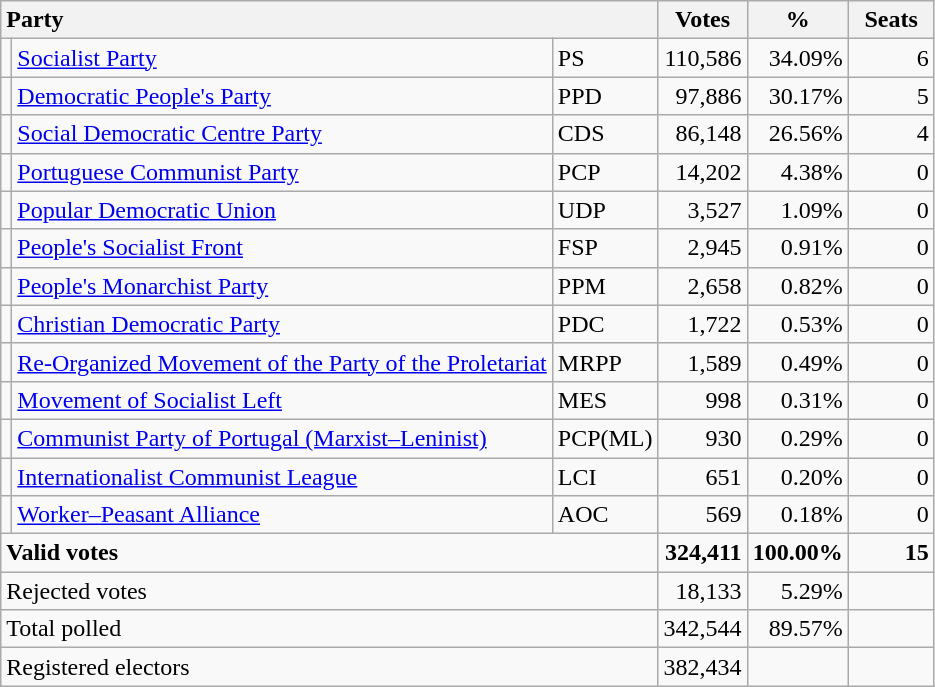<table class="wikitable" border="1" style="text-align:right;">
<tr>
<th style="text-align:left;" colspan=3>Party</th>
<th align=center width="50">Votes</th>
<th align=center width="50">%</th>
<th align=center width="50">Seats</th>
</tr>
<tr>
<td></td>
<td align=left><a href='#'>Socialist Party</a></td>
<td align=left>PS</td>
<td>110,586</td>
<td>34.09%</td>
<td>6</td>
</tr>
<tr>
<td></td>
<td align=left><a href='#'>Democratic People's Party</a></td>
<td align=left>PPD</td>
<td>97,886</td>
<td>30.17%</td>
<td>5</td>
</tr>
<tr>
<td></td>
<td align=left style="white-space: nowrap;"><a href='#'>Social Democratic Centre Party</a></td>
<td align=left>CDS</td>
<td>86,148</td>
<td>26.56%</td>
<td>4</td>
</tr>
<tr>
<td></td>
<td align=left><a href='#'>Portuguese Communist Party</a></td>
<td align=left>PCP</td>
<td>14,202</td>
<td>4.38%</td>
<td>0</td>
</tr>
<tr>
<td></td>
<td align=left><a href='#'>Popular Democratic Union</a></td>
<td align=left>UDP</td>
<td>3,527</td>
<td>1.09%</td>
<td>0</td>
</tr>
<tr>
<td></td>
<td align=left><a href='#'>People's Socialist Front</a></td>
<td align=left>FSP</td>
<td>2,945</td>
<td>0.91%</td>
<td>0</td>
</tr>
<tr>
<td></td>
<td align=left><a href='#'>People's Monarchist Party</a></td>
<td align=left>PPM</td>
<td>2,658</td>
<td>0.82%</td>
<td>0</td>
</tr>
<tr>
<td></td>
<td align=left style="white-space: nowrap;"><a href='#'>Christian Democratic Party</a></td>
<td align=left>PDC</td>
<td>1,722</td>
<td>0.53%</td>
<td>0</td>
</tr>
<tr>
<td></td>
<td align=left><a href='#'>Re-Organized Movement of the Party of the Proletariat</a></td>
<td align=left>MRPP</td>
<td>1,589</td>
<td>0.49%</td>
<td>0</td>
</tr>
<tr>
<td></td>
<td align=left><a href='#'>Movement of Socialist Left</a></td>
<td align=left>MES</td>
<td>998</td>
<td>0.31%</td>
<td>0</td>
</tr>
<tr>
<td></td>
<td align=left><a href='#'>Communist Party of Portugal (Marxist–Leninist)</a></td>
<td align=left>PCP(ML)</td>
<td>930</td>
<td>0.29%</td>
<td>0</td>
</tr>
<tr>
<td></td>
<td align=left><a href='#'>Internationalist Communist League</a></td>
<td align=left>LCI</td>
<td>651</td>
<td>0.20%</td>
<td>0</td>
</tr>
<tr>
<td></td>
<td align=left><a href='#'>Worker–Peasant Alliance</a></td>
<td align=left>AOC</td>
<td>569</td>
<td>0.18%</td>
<td>0</td>
</tr>
<tr style="font-weight:bold">
<td align=left colspan=3>Valid votes</td>
<td>324,411</td>
<td>100.00%</td>
<td>15</td>
</tr>
<tr>
<td align=left colspan=3>Rejected votes</td>
<td>18,133</td>
<td>5.29%</td>
<td></td>
</tr>
<tr>
<td align=left colspan=3>Total polled</td>
<td>342,544</td>
<td>89.57%</td>
<td></td>
</tr>
<tr>
<td align=left colspan=3>Registered electors</td>
<td>382,434</td>
<td></td>
<td></td>
</tr>
</table>
